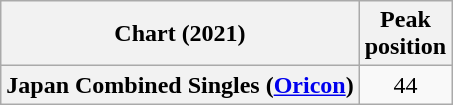<table class="wikitable sortable plainrowheaders" style="text-align:center">
<tr>
<th scope="col">Chart (2021)</th>
<th scope="col">Peak<br>position</th>
</tr>
<tr>
<th scope="row">Japan Combined Singles (<a href='#'>Oricon</a>)</th>
<td>44</td>
</tr>
</table>
